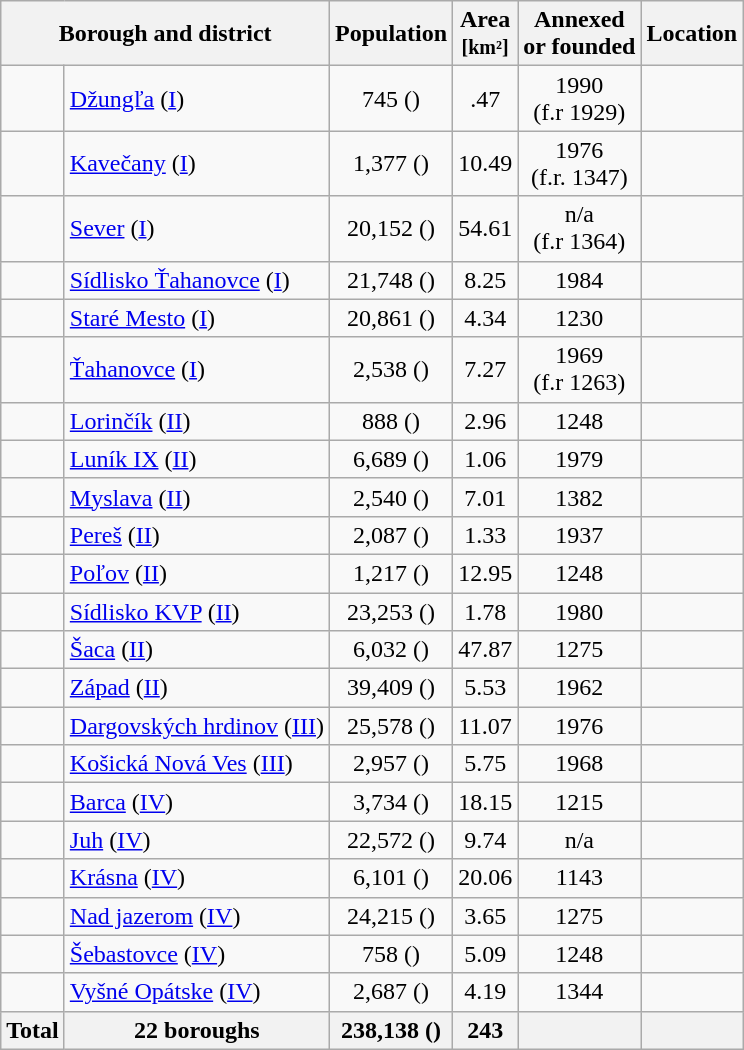<table class="wikitable sortable" style="text-align:center;">
<tr>
<th colspan="2" class="unsortable">Borough and district</th>
<th>Population</th>
<th>Area<br><small>[km²]</small></th>
<th>Annexed <br> or founded</th>
<th class="unsortable">Location</th>
</tr>
<tr>
<td></td>
<td align="left"><a href='#'>Džungľa</a> (<a href='#'>I</a>)</td>
<td>745 ()</td>
<td>.47</td>
<td>1990 <br> (f.r  1929)</td>
<td></td>
</tr>
<tr>
<td></td>
<td align="left"><a href='#'>Kavečany</a> (<a href='#'>I</a>)</td>
<td>1,377 ()</td>
<td>10.49</td>
<td>1976 <br> (f.r. 1347)</td>
<td></td>
</tr>
<tr>
<td></td>
<td align="left"><a href='#'>Sever</a> (<a href='#'>I</a>)</td>
<td>20,152 ()</td>
<td>54.61</td>
<td>n/a <br> (f.r 1364)</td>
<td></td>
</tr>
<tr>
<td></td>
<td align="left"><a href='#'>Sídlisko Ťahanovce</a> (<a href='#'>I</a>)</td>
<td>21,748 ()</td>
<td>8.25</td>
<td>1984</td>
<td></td>
</tr>
<tr>
<td></td>
<td align="left"><a href='#'>Staré Mesto</a> (<a href='#'>I</a>)</td>
<td>20,861 ()</td>
<td>4.34</td>
<td>1230</td>
<td></td>
</tr>
<tr>
<td></td>
<td align="left"><a href='#'>Ťahanovce</a> (<a href='#'>I</a>)</td>
<td>2,538 ()</td>
<td>7.27</td>
<td>1969 <br> (f.r 1263)</td>
<td></td>
</tr>
<tr>
<td></td>
<td align="left"><a href='#'>Lorinčík</a> (<a href='#'>II</a>)</td>
<td>888 ()</td>
<td>2.96</td>
<td>1248</td>
<td></td>
</tr>
<tr>
<td></td>
<td align="left"><a href='#'>Luník IX</a> (<a href='#'>II</a>)</td>
<td>6,689 ()</td>
<td>1.06</td>
<td>1979</td>
<td></td>
</tr>
<tr>
<td></td>
<td align="left"><a href='#'>Myslava</a> (<a href='#'>II</a>)</td>
<td>2,540 ()</td>
<td>7.01</td>
<td>1382</td>
<td></td>
</tr>
<tr>
<td></td>
<td align="left"><a href='#'>Pereš</a> (<a href='#'>II</a>)</td>
<td>2,087 ()</td>
<td>1.33</td>
<td>1937</td>
<td></td>
</tr>
<tr>
<td></td>
<td align="left"><a href='#'>Poľov</a> (<a href='#'>II</a>)</td>
<td>1,217 ()</td>
<td>12.95</td>
<td>1248</td>
<td></td>
</tr>
<tr>
<td></td>
<td align="left"><a href='#'>Sídlisko KVP</a> (<a href='#'>II</a>)</td>
<td>23,253 ()</td>
<td>1.78</td>
<td>1980</td>
<td></td>
</tr>
<tr>
<td></td>
<td align="left"><a href='#'>Šaca</a> (<a href='#'>II</a>)</td>
<td>6,032 ()</td>
<td>47.87</td>
<td>1275</td>
<td></td>
</tr>
<tr>
<td></td>
<td align="left"><a href='#'>Západ</a> (<a href='#'>II</a>)</td>
<td>39,409 ()</td>
<td>5.53</td>
<td>1962</td>
<td></td>
</tr>
<tr>
<td></td>
<td align="left"><a href='#'>Dargovských hrdinov</a> (<a href='#'>III</a>)</td>
<td>25,578 ()</td>
<td>11.07</td>
<td>1976</td>
<td></td>
</tr>
<tr>
<td></td>
<td align="left"><a href='#'>Košická Nová Ves</a> (<a href='#'>III</a>)</td>
<td>2,957 ()</td>
<td>5.75</td>
<td>1968</td>
<td></td>
</tr>
<tr>
<td></td>
<td align="left"><a href='#'>Barca</a> (<a href='#'>IV</a>)</td>
<td>3,734 ()</td>
<td>18.15</td>
<td>1215</td>
<td></td>
</tr>
<tr>
<td></td>
<td align="left"><a href='#'>Juh</a> (<a href='#'>IV</a>)</td>
<td>22,572 ()</td>
<td>9.74</td>
<td>n/a</td>
<td></td>
</tr>
<tr>
<td></td>
<td align="left"><a href='#'>Krásna</a> (<a href='#'>IV</a>)</td>
<td>6,101 ()</td>
<td>20.06</td>
<td>1143</td>
<td></td>
</tr>
<tr>
<td></td>
<td align="left"><a href='#'>Nad jazerom</a> (<a href='#'>IV</a>)</td>
<td>24,215 ()</td>
<td>3.65</td>
<td>1275</td>
<td></td>
</tr>
<tr>
<td></td>
<td align="left"><a href='#'>Šebastovce</a> (<a href='#'>IV</a>)</td>
<td>758 ()</td>
<td>5.09</td>
<td>1248</td>
<td></td>
</tr>
<tr>
<td></td>
<td align="left"><a href='#'>Vyšné Opátske</a> (<a href='#'>IV</a>)</td>
<td>2,687 ()</td>
<td>4.19</td>
<td>1344</td>
<td></td>
</tr>
<tr>
<th><strong>Total</strong></th>
<th><strong> 22 boroughs </strong></th>
<th>238,138 ()</th>
<th>243</th>
<th></th>
<th></th>
</tr>
</table>
